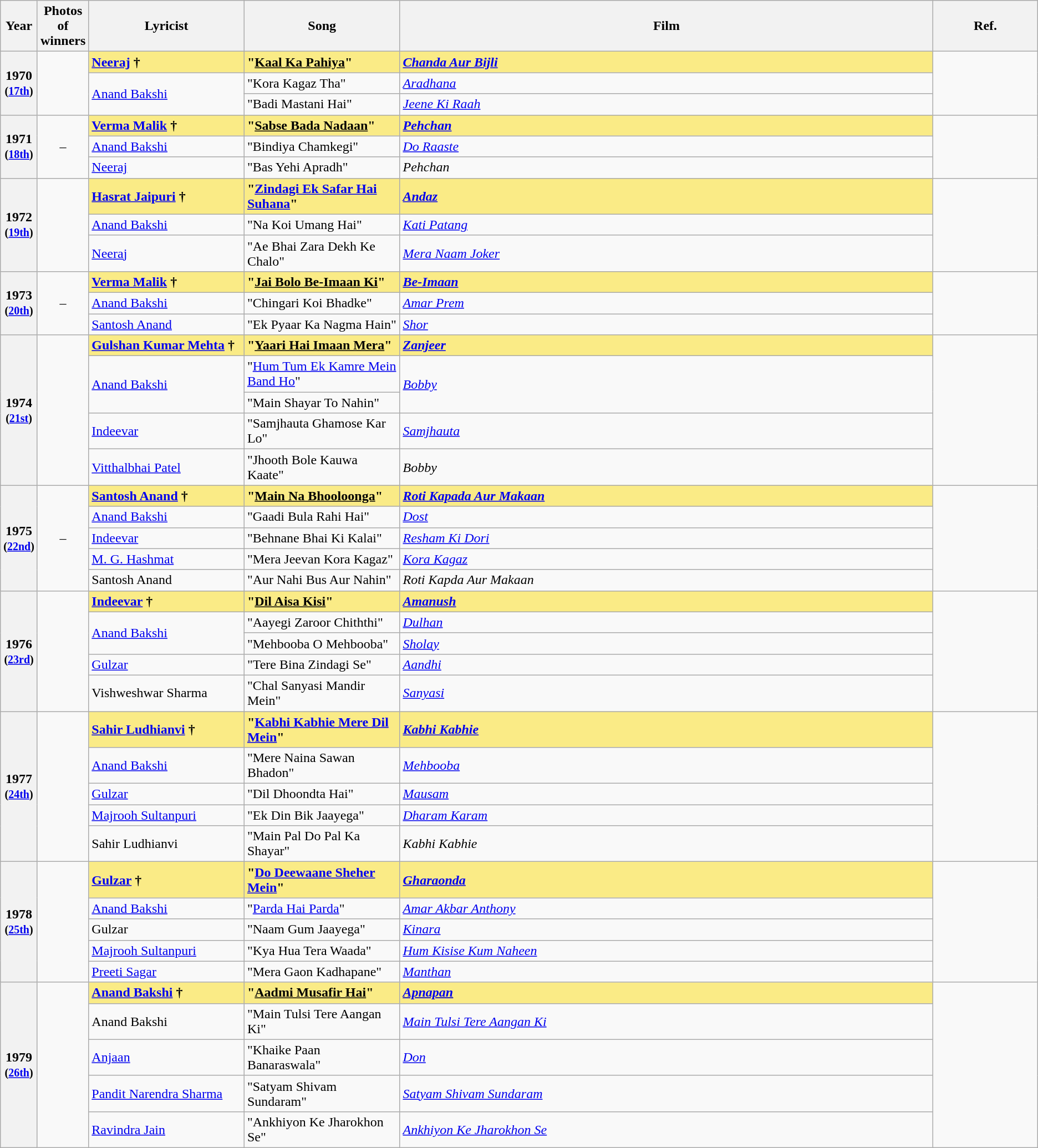<table class="wikitable sortable" style="text-align:left;">
<tr>
<th scope="col" style="width:3%; text-align:center;">Year</th>
<th scope="col" style="width:3%;text-align:center;">Photos of winners</th>
<th scope="col" style="width:15%;text-align:center;">Lyricist</th>
<th scope="col" style="width:15%;text-align:center;">Song</th>
<th>Film</th>
<th>Ref.</th>
</tr>
<tr>
<th rowspan="3" scope="row" style="text-align:center">1970<br><small>(<a href='#'>17th</a>)</small></th>
<td rowspan="3" style="text-align:center"></td>
<td style="background:#FAEB86;"><strong><a href='#'>Neeraj</a></strong> <strong>†</strong></td>
<td style="background:#FAEB86;"><strong>"<u>Kaal Ka Pahiya</u>"</strong></td>
<td style="background:#FAEB86;"><strong><em><a href='#'>Chanda Aur Bijli</a></em></strong></td>
<td rowspan="3"></td>
</tr>
<tr>
<td rowspan="2"><a href='#'>Anand Bakshi</a></td>
<td>"Kora Kagaz Tha"</td>
<td><em><a href='#'>Aradhana</a></em></td>
</tr>
<tr>
<td>"Badi Mastani Hai"</td>
<td><em><a href='#'>Jeene Ki Raah</a></em></td>
</tr>
<tr>
<th rowspan="3" scope="row" style="text-align:center">1971<br><small>(<a href='#'>18th</a>)</small></th>
<td rowspan="3" style="text-align:center">–</td>
<td style="background:#FAEB86;"><strong><a href='#'>Verma Malik</a></strong> <strong>†</strong></td>
<td style="background:#FAEB86;"><strong>"<u>Sabse Bada Nadaan</u>"</strong></td>
<td style="background:#FAEB86;"><strong><em><a href='#'>Pehchan</a></em></strong></td>
<td rowspan="3"></td>
</tr>
<tr>
<td><a href='#'>Anand Bakshi</a></td>
<td>"Bindiya Chamkegi"</td>
<td><em><a href='#'>Do Raaste</a></em></td>
</tr>
<tr>
<td><a href='#'>Neeraj</a></td>
<td>"Bas Yehi Apradh"</td>
<td><em>Pehchan</em></td>
</tr>
<tr>
<th rowspan="3" scope="row" style="text-align:center">1972<br><small>(<a href='#'>19th</a>)</small></th>
<td rowspan="3"></td>
<td style="background:#FAEB86;"><strong><a href='#'>Hasrat Jaipuri</a> †</strong></td>
<td style="background:#FAEB86;"><strong>"<a href='#'>Zindagi Ek Safar Hai Suhana</a>"</strong></td>
<td style="background:#FAEB86;"><strong><em><a href='#'>Andaz</a></em></strong></td>
<td rowspan="3"></td>
</tr>
<tr>
<td><a href='#'>Anand Bakshi</a></td>
<td>"Na Koi Umang Hai"</td>
<td><em><a href='#'>Kati Patang</a></em></td>
</tr>
<tr>
<td><a href='#'>Neeraj</a></td>
<td>"Ae Bhai Zara Dekh Ke Chalo"</td>
<td><em><a href='#'>Mera Naam Joker</a></em></td>
</tr>
<tr>
<th rowspan="3" scope="row" style="text-align:center">1973<br><small>(<a href='#'>20th</a>)</small></th>
<td rowspan="3" style="text-align:center">–</td>
<td style="background:#FAEB86;"><a href='#'><strong>Verma Malik</strong></a> <strong>†</strong></td>
<td style="background:#FAEB86;"><strong>"<u>Jai Bolo Be-Imaan Ki</u>"</strong></td>
<td style="background:#FAEB86;"><strong><em><a href='#'>Be-Imaan</a></em></strong></td>
<td rowspan="3"></td>
</tr>
<tr>
<td><a href='#'>Anand Bakshi</a></td>
<td>"Chingari Koi Bhadke"</td>
<td><em><a href='#'>Amar Prem</a></em></td>
</tr>
<tr>
<td><a href='#'>Santosh Anand</a></td>
<td>"Ek Pyaar Ka Nagma Hain"</td>
<td><em><a href='#'>Shor</a></em></td>
</tr>
<tr>
<th rowspan="5" scope="row" style="text-align:center">1974<br><small>(<a href='#'>21st</a>)</small></th>
<td rowspan="5" style="text-align:center"></td>
<td style="background:#FAEB86;"><strong><a href='#'>Gulshan Kumar Mehta</a> †</strong></td>
<td style="background:#FAEB86;"><strong>"<u>Yaari Hai Imaan Mera</u>"</strong></td>
<td style="background:#FAEB86;"><strong><em><a href='#'>Zanjeer</a></em></strong></td>
<td rowspan="5"></td>
</tr>
<tr>
<td rowspan="2"><a href='#'>Anand Bakshi</a></td>
<td>"<a href='#'>Hum Tum Ek Kamre Mein Band Ho</a>"</td>
<td rowspan="2"><em><a href='#'>Bobby</a></em></td>
</tr>
<tr>
<td>"Main Shayar To Nahin"</td>
</tr>
<tr>
<td><a href='#'>Indeevar</a></td>
<td>"Samjhauta Ghamose Kar Lo"</td>
<td><em><a href='#'>Samjhauta</a></em></td>
</tr>
<tr>
<td><a href='#'>Vitthalbhai Patel</a></td>
<td>"Jhooth Bole Kauwa Kaate"</td>
<td><em>Bobby</em></td>
</tr>
<tr>
<th rowspan="5" scope="row" style="text-align:center">1975<br><small>(<a href='#'>22nd</a>)</small></th>
<td rowspan="5" style="text-align:center">–</td>
<td style="background:#FAEB86;"><strong><a href='#'>Santosh Anand</a> †</strong></td>
<td style="background:#FAEB86;"><strong>"<u>Main Na Bhooloonga</u>"</strong></td>
<td style="background:#FAEB86;"><strong><em><a href='#'>Roti Kapada Aur Makaan</a></em></strong></td>
<td rowspan="5"></td>
</tr>
<tr>
<td><a href='#'>Anand Bakshi</a></td>
<td>"Gaadi Bula Rahi Hai"</td>
<td><em><a href='#'>Dost</a></em></td>
</tr>
<tr>
<td><a href='#'>Indeevar</a></td>
<td>"Behnane Bhai Ki Kalai"</td>
<td><em><a href='#'>Resham Ki Dori</a></em></td>
</tr>
<tr>
<td><a href='#'>M. G. Hashmat</a></td>
<td>"Mera Jeevan Kora Kagaz"</td>
<td><em><a href='#'>Kora Kagaz</a></em></td>
</tr>
<tr>
<td>Santosh Anand</td>
<td>"Aur Nahi Bus Aur Nahin"</td>
<td><em>Roti Kapda Aur Makaan</em></td>
</tr>
<tr>
<th rowspan="5" scope="row" style="text-align:center">1976<br><small>(<a href='#'>23rd</a>)</small></th>
<td rowspan="5" style="text-align:center"></td>
<td style="background:#FAEB86;"><strong><a href='#'>Indeevar</a></strong> <strong>†</strong></td>
<td style="background:#FAEB86;"><strong>"<u>Dil Aisa Kisi</u>"</strong></td>
<td style="background:#FAEB86;"><strong><em><a href='#'>Amanush</a></em></strong></td>
<td rowspan="5"></td>
</tr>
<tr>
<td rowspan="2"><a href='#'>Anand Bakshi</a></td>
<td>"Aayegi Zaroor Chiththi"</td>
<td><em><a href='#'>Dulhan</a></em></td>
</tr>
<tr>
<td>"Mehbooba O Mehbooba"</td>
<td><em><a href='#'>Sholay</a></em></td>
</tr>
<tr>
<td><a href='#'>Gulzar</a></td>
<td>"Tere Bina Zindagi Se"</td>
<td><em><a href='#'>Aandhi</a></em></td>
</tr>
<tr>
<td>Vishweshwar Sharma</td>
<td>"Chal Sanyasi Mandir Mein"</td>
<td><em><a href='#'>Sanyasi</a></em></td>
</tr>
<tr>
<th rowspan="5" scope="row" style="text-align:center">1977<br><small>(<a href='#'>24th</a>)</small></th>
<td rowspan="5" style="text-align:center"></td>
<td style="background:#FAEB86;"><strong><a href='#'>Sahir Ludhianvi</a> †</strong></td>
<td style="background:#FAEB86;"><strong>"<a href='#'>Kabhi Kabhie Mere Dil Mein</a>"</strong></td>
<td style="background:#FAEB86;"><strong><em><a href='#'>Kabhi Kabhie</a></em></strong></td>
<td rowspan="5"></td>
</tr>
<tr>
<td><a href='#'>Anand Bakshi</a></td>
<td>"Mere Naina Sawan Bhadon"</td>
<td><em><a href='#'>Mehbooba</a></em></td>
</tr>
<tr>
<td><a href='#'>Gulzar</a></td>
<td>"Dil Dhoondta Hai"</td>
<td><em><a href='#'>Mausam</a></em></td>
</tr>
<tr>
<td><a href='#'>Majrooh Sultanpuri</a></td>
<td>"Ek Din Bik Jaayega"</td>
<td><em><a href='#'>Dharam Karam</a></em></td>
</tr>
<tr>
<td>Sahir Ludhianvi</td>
<td>"Main Pal Do Pal Ka Shayar"</td>
<td><em>Kabhi Kabhie</em></td>
</tr>
<tr>
<th rowspan="5" scope="row" style="text-align:center">1978<br><small>(<a href='#'>25th</a>)</small></th>
<td rowspan="5"></td>
<td style="background:#FAEB86;"><strong><a href='#'>Gulzar</a></strong> <strong>†</strong></td>
<td style="background:#FAEB86;"><strong>"<a href='#'>Do Deewaane Sheher Mein</a>"</strong></td>
<td style="background:#FAEB86;"><strong><em><a href='#'>Gharaonda</a></em></strong></td>
<td rowspan="5"></td>
</tr>
<tr>
<td><a href='#'>Anand Bakshi</a></td>
<td>"<a href='#'>Parda Hai Parda</a>"</td>
<td><em><a href='#'>Amar Akbar Anthony</a></em></td>
</tr>
<tr>
<td>Gulzar</td>
<td>"Naam Gum Jaayega"</td>
<td><em><a href='#'>Kinara</a></em></td>
</tr>
<tr>
<td><a href='#'>Majrooh Sultanpuri</a></td>
<td>"Kya Hua Tera Waada"</td>
<td><em><a href='#'>Hum Kisise Kum Naheen</a></em></td>
</tr>
<tr>
<td><a href='#'>Preeti Sagar</a></td>
<td>"Mera Gaon Kadhapane"</td>
<td><em><a href='#'>Manthan</a></em></td>
</tr>
<tr>
<th rowspan="5">1979<br><small>(<a href='#'>26th</a>)</small></th>
<td rowspan="5"></td>
<td style="background:#FAEB86;"><strong><a href='#'>Anand Bakshi</a> †</strong></td>
<td style="background:#FAEB86;"><strong>"<u>Aadmi Musafir Hai</u>"</strong></td>
<td style="background:#FAEB86;"><strong><em><u><a href='#'>Apnapan</a></u></em></strong></td>
<td rowspan="5"></td>
</tr>
<tr>
<td>Anand Bakshi</td>
<td>"Main Tulsi Tere Aangan Ki"</td>
<td><em><a href='#'>Main Tulsi Tere Aangan Ki</a></em></td>
</tr>
<tr>
<td><a href='#'>Anjaan</a></td>
<td>"Khaike Paan Banaraswala"</td>
<td><em><a href='#'>Don</a></em></td>
</tr>
<tr>
<td><a href='#'>Pandit Narendra Sharma</a></td>
<td>"Satyam Shivam Sundaram"</td>
<td><em><a href='#'>Satyam Shivam Sundaram</a></em></td>
</tr>
<tr>
<td><a href='#'>Ravindra Jain</a></td>
<td>"Ankhiyon Ke Jharokhon Se"</td>
<td><em><a href='#'>Ankhiyon Ke Jharokhon Se</a></em></td>
</tr>
</table>
